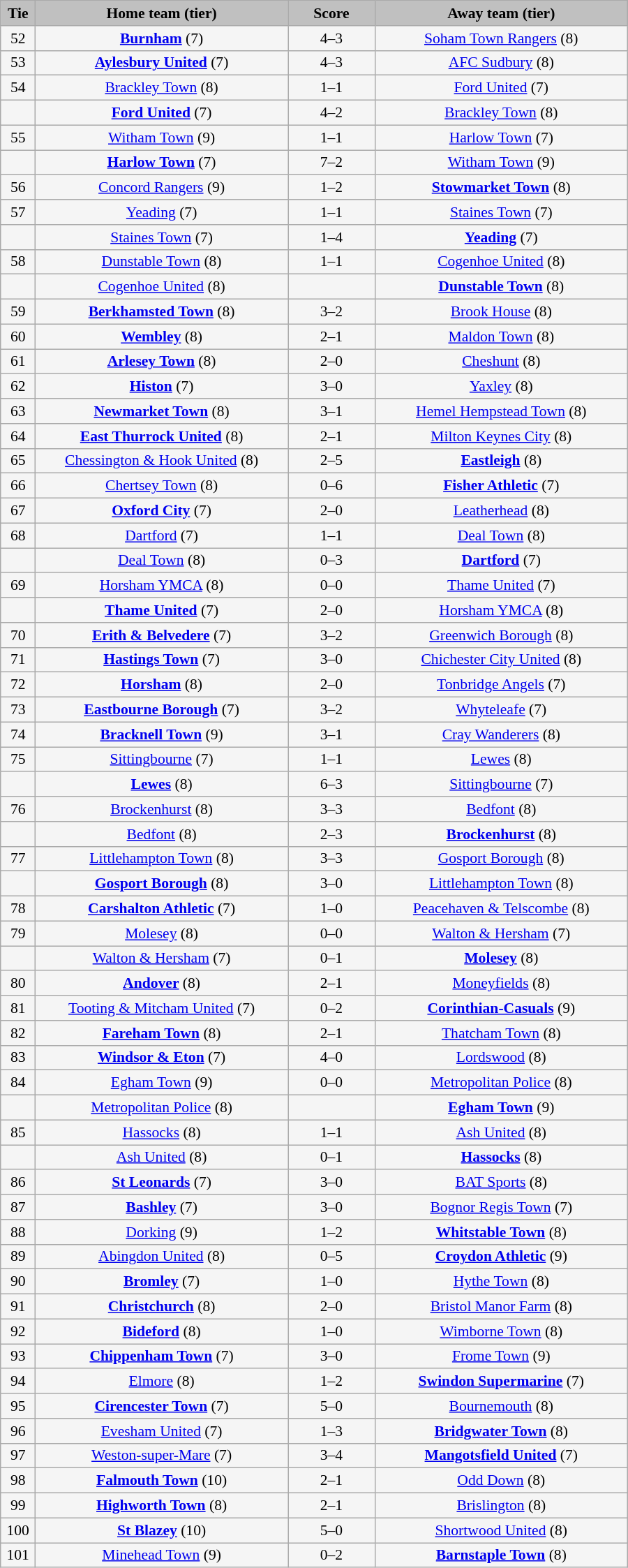<table class="wikitable" style="width: 600px; background:WhiteSmoke; text-align:center; font-size:90%">
<tr>
<td scope="col" style="width:  5.00%; background:silver;"><strong>Tie</strong></td>
<td scope="col" style="width: 36.25%; background:silver;"><strong>Home team (tier)</strong></td>
<td scope="col" style="width: 12.50%; background:silver;"><strong>Score</strong></td>
<td scope="col" style="width: 36.25%; background:silver;"><strong>Away team (tier)</strong></td>
</tr>
<tr>
<td>52</td>
<td><strong><a href='#'>Burnham</a></strong> (7)</td>
<td>4–3</td>
<td><a href='#'>Soham Town Rangers</a> (8)</td>
</tr>
<tr>
<td>53</td>
<td><strong><a href='#'>Aylesbury United</a></strong> (7)</td>
<td>4–3</td>
<td><a href='#'>AFC Sudbury</a> (8)</td>
</tr>
<tr>
<td>54</td>
<td><a href='#'>Brackley Town</a> (8)</td>
<td>1–1</td>
<td><a href='#'>Ford United</a> (7)</td>
</tr>
<tr>
<td><em></em></td>
<td><strong><a href='#'>Ford United</a></strong> (7)</td>
<td>4–2</td>
<td><a href='#'>Brackley Town</a> (8)</td>
</tr>
<tr>
<td>55</td>
<td><a href='#'>Witham Town</a> (9)</td>
<td>1–1</td>
<td><a href='#'>Harlow Town</a> (7)</td>
</tr>
<tr>
<td><em></em></td>
<td><strong><a href='#'>Harlow Town</a></strong> (7)</td>
<td>7–2</td>
<td><a href='#'>Witham Town</a> (9)</td>
</tr>
<tr>
<td>56</td>
<td><a href='#'>Concord Rangers</a> (9)</td>
<td>1–2</td>
<td><strong><a href='#'>Stowmarket Town</a></strong> (8)</td>
</tr>
<tr>
<td>57</td>
<td><a href='#'>Yeading</a> (7)</td>
<td>1–1</td>
<td><a href='#'>Staines Town</a> (7)</td>
</tr>
<tr>
<td><em></em></td>
<td><a href='#'>Staines Town</a> (7)</td>
<td>1–4</td>
<td><strong><a href='#'>Yeading</a></strong> (7)</td>
</tr>
<tr>
<td>58</td>
<td><a href='#'>Dunstable Town</a> (8)</td>
<td>1–1</td>
<td><a href='#'>Cogenhoe United</a> (8)</td>
</tr>
<tr>
<td><em></em></td>
<td><a href='#'>Cogenhoe United</a> (8)</td>
<td></td>
<td><strong><a href='#'>Dunstable Town</a></strong> (8)</td>
</tr>
<tr>
<td>59</td>
<td><strong><a href='#'>Berkhamsted Town</a></strong> (8)</td>
<td>3–2</td>
<td><a href='#'>Brook House</a> (8)</td>
</tr>
<tr>
<td>60</td>
<td><strong><a href='#'>Wembley</a></strong> (8)</td>
<td>2–1</td>
<td><a href='#'>Maldon Town</a> (8)</td>
</tr>
<tr>
<td>61</td>
<td><strong><a href='#'>Arlesey Town</a></strong> (8)</td>
<td>2–0</td>
<td><a href='#'>Cheshunt</a> (8)</td>
</tr>
<tr>
<td>62</td>
<td><strong><a href='#'>Histon</a></strong> (7)</td>
<td>3–0</td>
<td><a href='#'>Yaxley</a> (8)</td>
</tr>
<tr>
<td>63</td>
<td><strong><a href='#'>Newmarket Town</a></strong> (8)</td>
<td>3–1</td>
<td><a href='#'>Hemel Hempstead Town</a> (8)</td>
</tr>
<tr>
<td>64</td>
<td><strong><a href='#'>East Thurrock United</a></strong> (8)</td>
<td>2–1</td>
<td><a href='#'>Milton Keynes City</a> (8)</td>
</tr>
<tr>
<td>65</td>
<td><a href='#'>Chessington & Hook United</a> (8)</td>
<td>2–5</td>
<td><strong><a href='#'>Eastleigh</a></strong> (8)</td>
</tr>
<tr>
<td>66</td>
<td><a href='#'>Chertsey Town</a> (8)</td>
<td>0–6</td>
<td><strong><a href='#'>Fisher Athletic</a></strong> (7)</td>
</tr>
<tr>
<td>67</td>
<td><strong><a href='#'>Oxford City</a></strong> (7)</td>
<td>2–0</td>
<td><a href='#'>Leatherhead</a> (8)</td>
</tr>
<tr>
<td>68</td>
<td><a href='#'>Dartford</a> (7)</td>
<td>1–1</td>
<td><a href='#'>Deal Town</a> (8)</td>
</tr>
<tr>
<td><em></em></td>
<td><a href='#'>Deal Town</a> (8)</td>
<td>0–3</td>
<td><strong><a href='#'>Dartford</a></strong> (7)</td>
</tr>
<tr>
<td>69</td>
<td><a href='#'>Horsham YMCA</a> (8)</td>
<td>0–0</td>
<td><a href='#'>Thame United</a> (7)</td>
</tr>
<tr>
<td><em></em></td>
<td><strong><a href='#'>Thame United</a></strong> (7)</td>
<td>2–0</td>
<td><a href='#'>Horsham YMCA</a> (8)</td>
</tr>
<tr>
<td>70</td>
<td><strong><a href='#'>Erith & Belvedere</a></strong> (7)</td>
<td>3–2</td>
<td><a href='#'>Greenwich Borough</a> (8)</td>
</tr>
<tr>
<td>71</td>
<td><strong><a href='#'>Hastings Town</a></strong> (7)</td>
<td>3–0</td>
<td><a href='#'>Chichester City United</a> (8)</td>
</tr>
<tr>
<td>72</td>
<td><strong><a href='#'>Horsham</a></strong> (8)</td>
<td>2–0</td>
<td><a href='#'>Tonbridge Angels</a> (7)</td>
</tr>
<tr>
<td>73</td>
<td><strong><a href='#'>Eastbourne Borough</a></strong> (7)</td>
<td>3–2</td>
<td><a href='#'>Whyteleafe</a> (7)</td>
</tr>
<tr>
<td>74</td>
<td><strong><a href='#'>Bracknell Town</a></strong> (9)</td>
<td>3–1</td>
<td><a href='#'>Cray Wanderers</a> (8)</td>
</tr>
<tr>
<td>75</td>
<td><a href='#'>Sittingbourne</a> (7)</td>
<td>1–1</td>
<td><a href='#'>Lewes</a> (8)</td>
</tr>
<tr>
<td><em></em></td>
<td><strong><a href='#'>Lewes</a></strong> (8)</td>
<td>6–3</td>
<td><a href='#'>Sittingbourne</a> (7)</td>
</tr>
<tr>
<td>76</td>
<td><a href='#'>Brockenhurst</a> (8)</td>
<td>3–3</td>
<td><a href='#'>Bedfont</a> (8)</td>
</tr>
<tr>
<td><em></em></td>
<td><a href='#'>Bedfont</a> (8)</td>
<td>2–3</td>
<td><strong><a href='#'>Brockenhurst</a></strong> (8)</td>
</tr>
<tr>
<td>77</td>
<td><a href='#'>Littlehampton Town</a> (8)</td>
<td>3–3</td>
<td><a href='#'>Gosport Borough</a> (8)</td>
</tr>
<tr>
<td><em></em></td>
<td><strong><a href='#'>Gosport Borough</a></strong> (8)</td>
<td>3–0</td>
<td><a href='#'>Littlehampton Town</a> (8)</td>
</tr>
<tr>
<td>78</td>
<td><strong><a href='#'>Carshalton Athletic</a></strong> (7)</td>
<td>1–0</td>
<td><a href='#'>Peacehaven & Telscombe</a> (8)</td>
</tr>
<tr>
<td>79</td>
<td><a href='#'>Molesey</a> (8)</td>
<td>0–0</td>
<td><a href='#'>Walton & Hersham</a> (7)</td>
</tr>
<tr>
<td><em></em></td>
<td><a href='#'>Walton & Hersham</a> (7)</td>
<td>0–1</td>
<td><strong><a href='#'>Molesey</a></strong> (8)</td>
</tr>
<tr>
<td>80</td>
<td><strong><a href='#'>Andover</a></strong> (8)</td>
<td>2–1</td>
<td><a href='#'>Moneyfields</a> (8)</td>
</tr>
<tr>
<td>81</td>
<td><a href='#'>Tooting & Mitcham United</a> (7)</td>
<td>0–2</td>
<td><strong><a href='#'>Corinthian-Casuals</a></strong> (9)</td>
</tr>
<tr>
<td>82</td>
<td><strong><a href='#'>Fareham Town</a></strong> (8)</td>
<td>2–1</td>
<td><a href='#'>Thatcham Town</a> (8)</td>
</tr>
<tr>
<td>83</td>
<td><strong><a href='#'>Windsor & Eton</a></strong> (7)</td>
<td>4–0</td>
<td><a href='#'>Lordswood</a> (8)</td>
</tr>
<tr>
<td>84</td>
<td><a href='#'>Egham Town</a> (9)</td>
<td>0–0</td>
<td><a href='#'>Metropolitan Police</a> (8)</td>
</tr>
<tr>
<td><em></em></td>
<td><a href='#'>Metropolitan Police</a> (8)</td>
<td></td>
<td><strong><a href='#'>Egham Town</a></strong> (9)</td>
</tr>
<tr>
<td>85</td>
<td><a href='#'>Hassocks</a> (8)</td>
<td>1–1</td>
<td><a href='#'>Ash United</a> (8)</td>
</tr>
<tr>
<td><em></em></td>
<td><a href='#'>Ash United</a> (8)</td>
<td>0–1</td>
<td><strong><a href='#'>Hassocks</a></strong> (8)</td>
</tr>
<tr>
<td>86</td>
<td><strong><a href='#'>St Leonards</a></strong> (7)</td>
<td>3–0</td>
<td><a href='#'>BAT Sports</a> (8)</td>
</tr>
<tr>
<td>87</td>
<td><strong><a href='#'>Bashley</a></strong> (7)</td>
<td>3–0</td>
<td><a href='#'>Bognor Regis Town</a> (7)</td>
</tr>
<tr>
<td>88</td>
<td><a href='#'>Dorking</a> (9)</td>
<td>1–2</td>
<td><strong><a href='#'>Whitstable Town</a></strong> (8)</td>
</tr>
<tr>
<td>89</td>
<td><a href='#'>Abingdon United</a> (8)</td>
<td>0–5</td>
<td><strong><a href='#'>Croydon Athletic</a></strong> (9)</td>
</tr>
<tr>
<td>90</td>
<td><strong><a href='#'>Bromley</a></strong> (7)</td>
<td>1–0</td>
<td><a href='#'>Hythe Town</a> (8)</td>
</tr>
<tr>
<td>91</td>
<td><strong><a href='#'>Christchurch</a></strong> (8)</td>
<td>2–0</td>
<td><a href='#'>Bristol Manor Farm</a> (8)</td>
</tr>
<tr>
<td>92</td>
<td><strong><a href='#'>Bideford</a></strong> (8)</td>
<td>1–0</td>
<td><a href='#'>Wimborne Town</a> (8)</td>
</tr>
<tr>
<td>93</td>
<td><strong><a href='#'>Chippenham Town</a></strong> (7)</td>
<td>3–0</td>
<td><a href='#'>Frome Town</a> (9)</td>
</tr>
<tr>
<td>94</td>
<td><a href='#'>Elmore</a> (8)</td>
<td>1–2</td>
<td><strong><a href='#'>Swindon Supermarine</a></strong> (7)</td>
</tr>
<tr>
<td>95</td>
<td><strong><a href='#'>Cirencester Town</a></strong> (7)</td>
<td>5–0</td>
<td><a href='#'>Bournemouth</a> (8)</td>
</tr>
<tr>
<td>96</td>
<td><a href='#'>Evesham United</a> (7)</td>
<td>1–3</td>
<td><strong><a href='#'>Bridgwater Town</a></strong> (8)</td>
</tr>
<tr>
<td>97</td>
<td><a href='#'>Weston-super-Mare</a> (7)</td>
<td>3–4</td>
<td><strong><a href='#'>Mangotsfield United</a></strong> (7)</td>
</tr>
<tr>
<td>98</td>
<td><strong><a href='#'>Falmouth Town</a></strong> (10)</td>
<td>2–1</td>
<td><a href='#'>Odd Down</a> (8)</td>
</tr>
<tr>
<td>99</td>
<td><strong><a href='#'>Highworth Town</a></strong> (8)</td>
<td>2–1</td>
<td><a href='#'>Brislington</a> (8)</td>
</tr>
<tr>
<td>100</td>
<td><strong><a href='#'>St Blazey</a></strong> (10)</td>
<td>5–0</td>
<td><a href='#'>Shortwood United</a> (8)</td>
</tr>
<tr>
<td>101</td>
<td><a href='#'>Minehead Town</a> (9)</td>
<td>0–2</td>
<td><strong><a href='#'>Barnstaple Town</a></strong> (8)</td>
</tr>
</table>
